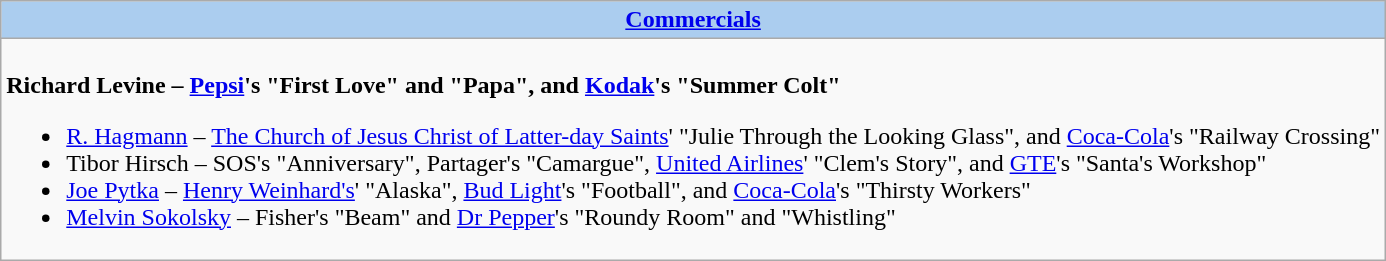<table class=wikitable style="width="100%">
<tr>
<th colspan="2" style="background:#abcdef;"><a href='#'>Commercials</a></th>
</tr>
<tr>
<td colspan="2" style="vertical-align:top;"><br><strong>Richard Levine – <a href='#'>Pepsi</a>'s "First Love" and "Papa", and <a href='#'>Kodak</a>'s "Summer Colt"</strong><ul><li><a href='#'>R. Hagmann</a> – <a href='#'>The Church of Jesus Christ of Latter-day Saints</a>' "Julie Through the Looking Glass", and <a href='#'>Coca-Cola</a>'s "Railway Crossing"</li><li>Tibor Hirsch – SOS's "Anniversary", Partager's "Camargue", <a href='#'>United Airlines</a>' "Clem's Story", and <a href='#'>GTE</a>'s "Santa's Workshop"</li><li><a href='#'>Joe Pytka</a> – <a href='#'>Henry Weinhard's</a>' "Alaska", <a href='#'>Bud Light</a>'s "Football", and <a href='#'>Coca-Cola</a>'s "Thirsty Workers"</li><li><a href='#'>Melvin Sokolsky</a> – Fisher's "Beam" and <a href='#'>Dr Pepper</a>'s "Roundy Room" and "Whistling"</li></ul></td>
</tr>
</table>
